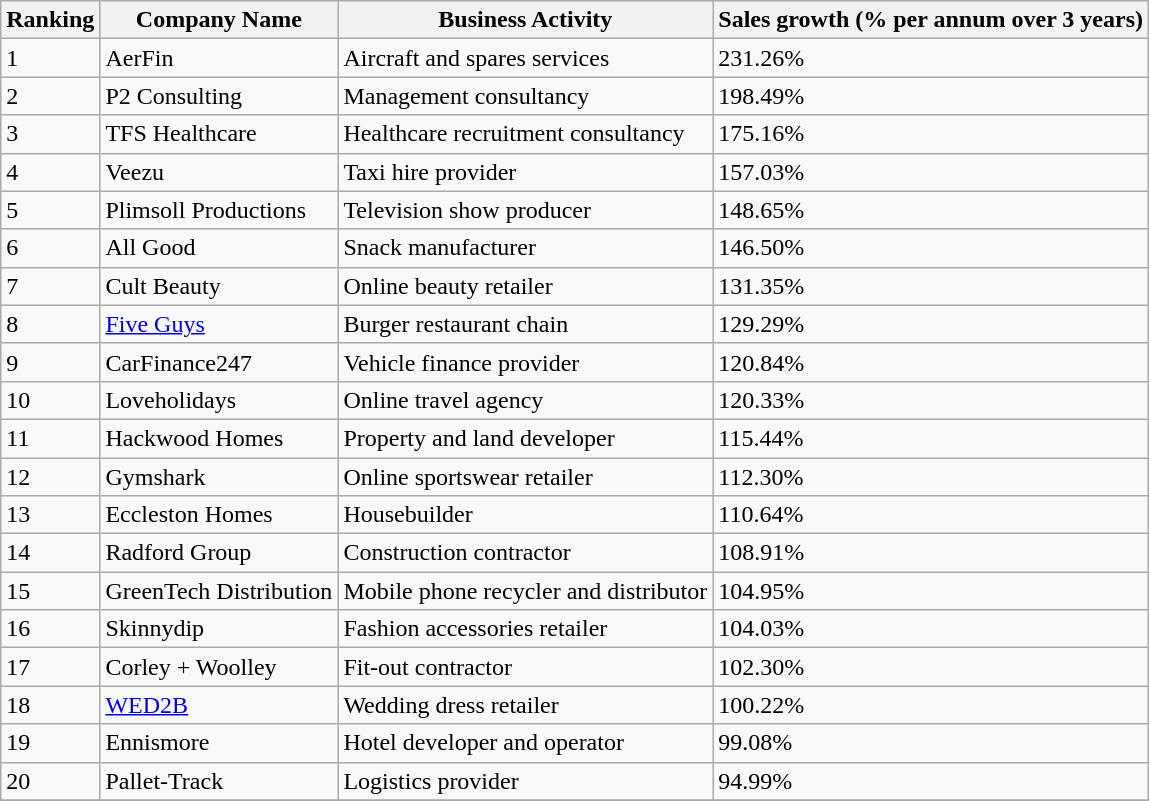<table class="wikitable sortable">
<tr>
<th>Ranking</th>
<th>Company Name</th>
<th>Business Activity</th>
<th>Sales growth (% per annum over 3 years)</th>
</tr>
<tr>
<td>1</td>
<td>AerFin</td>
<td>Aircraft and spares services</td>
<td>231.26%</td>
</tr>
<tr>
<td>2</td>
<td>P2 Consulting</td>
<td>Management consultancy</td>
<td>198.49%</td>
</tr>
<tr>
<td>3</td>
<td>TFS Healthcare</td>
<td>Healthcare recruitment consultancy</td>
<td>175.16%</td>
</tr>
<tr>
<td>4</td>
<td>Veezu</td>
<td>Taxi hire provider</td>
<td>157.03%</td>
</tr>
<tr>
<td>5</td>
<td>Plimsoll Productions</td>
<td>Television show producer</td>
<td>148.65%</td>
</tr>
<tr>
<td>6</td>
<td>All Good</td>
<td>Snack manufacturer</td>
<td>146.50%</td>
</tr>
<tr>
<td>7</td>
<td>Cult Beauty</td>
<td>Online beauty retailer</td>
<td>131.35%</td>
</tr>
<tr>
<td>8</td>
<td><a href='#'>Five Guys</a></td>
<td>Burger restaurant chain</td>
<td>129.29%</td>
</tr>
<tr>
<td>9</td>
<td>CarFinance247</td>
<td>Vehicle finance provider</td>
<td>120.84%</td>
</tr>
<tr>
<td>10</td>
<td>Loveholidays</td>
<td>Online travel agency</td>
<td>120.33%</td>
</tr>
<tr>
<td>11</td>
<td>Hackwood Homes</td>
<td>Property and land developer</td>
<td>115.44%</td>
</tr>
<tr>
<td>12</td>
<td>Gymshark</td>
<td>Online sportswear retailer</td>
<td>112.30%</td>
</tr>
<tr>
<td>13</td>
<td>Eccleston Homes</td>
<td>Housebuilder</td>
<td>110.64%</td>
</tr>
<tr>
<td>14</td>
<td>Radford Group</td>
<td>Construction contractor</td>
<td>108.91%</td>
</tr>
<tr>
<td>15</td>
<td>GreenTech Distribution</td>
<td>Mobile phone recycler and distributor</td>
<td>104.95%</td>
</tr>
<tr>
<td>16</td>
<td>Skinnydip</td>
<td>Fashion accessories retailer</td>
<td>104.03%</td>
</tr>
<tr>
<td>17</td>
<td>Corley + Woolley</td>
<td>Fit-out contractor</td>
<td>102.30%</td>
</tr>
<tr>
<td>18</td>
<td><a href='#'>WED2B</a></td>
<td>Wedding dress retailer</td>
<td>100.22%</td>
</tr>
<tr>
<td>19</td>
<td>Ennismore</td>
<td>Hotel developer and operator</td>
<td>99.08%</td>
</tr>
<tr>
<td>20</td>
<td>Pallet-Track</td>
<td>Logistics provider</td>
<td>94.99%</td>
</tr>
<tr>
</tr>
</table>
